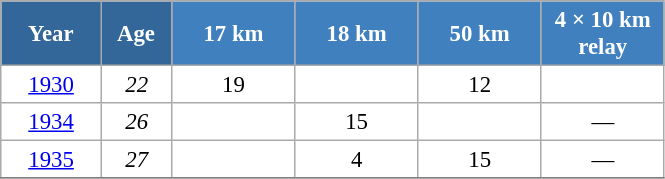<table class="wikitable" style="font-size:95%; text-align:center; border:grey solid 1px; border-collapse:collapse; background:#ffffff;">
<tr>
<th style="background-color:#369; color:white; width:60px;"> Year </th>
<th style="background-color:#369; color:white; width:40px;"> Age </th>
<th style="background-color:#4180be; color:white; width:75px;"> 17 km </th>
<th style="background-color:#4180be; color:white; width:75px;"> 18 km </th>
<th style="background-color:#4180be; color:white; width:75px;"> 50 km </th>
<th style="background-color:#4180be; color:white; width:75px;"> 4 × 10 km <br> relay </th>
</tr>
<tr>
<td><a href='#'>1930</a></td>
<td><em>22</em></td>
<td>19</td>
<td></td>
<td>12</td>
<td></td>
</tr>
<tr>
<td><a href='#'>1934</a></td>
<td><em>26</em></td>
<td></td>
<td>15</td>
<td></td>
<td>—</td>
</tr>
<tr>
<td><a href='#'>1935</a></td>
<td><em>27</em></td>
<td></td>
<td>4</td>
<td>15</td>
<td>—</td>
</tr>
<tr>
</tr>
</table>
